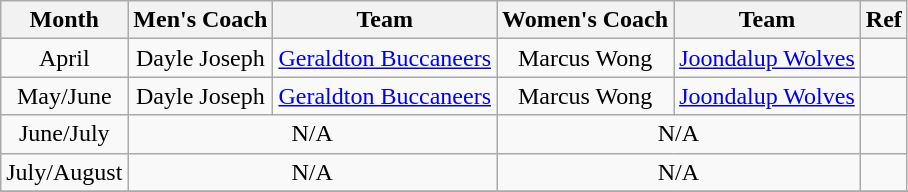<table class="wikitable" style="text-align:center">
<tr>
<th>Month</th>
<th>Men's Coach</th>
<th>Team</th>
<th>Women's Coach</th>
<th>Team</th>
<th>Ref</th>
</tr>
<tr>
<td>April</td>
<td>Dayle Joseph</td>
<td><a href='#'>Geraldton Buccaneers</a></td>
<td>Marcus Wong</td>
<td><a href='#'>Joondalup Wolves</a></td>
<td></td>
</tr>
<tr>
<td>May/June</td>
<td>Dayle Joseph</td>
<td><a href='#'>Geraldton Buccaneers</a></td>
<td>Marcus Wong</td>
<td><a href='#'>Joondalup Wolves</a></td>
<td></td>
</tr>
<tr>
<td>June/July</td>
<td colspan=2>N/A</td>
<td colspan=2>N/A</td>
<td></td>
</tr>
<tr>
<td>July/August</td>
<td colspan=2>N/A</td>
<td colspan=2>N/A</td>
<td></td>
</tr>
<tr>
</tr>
</table>
